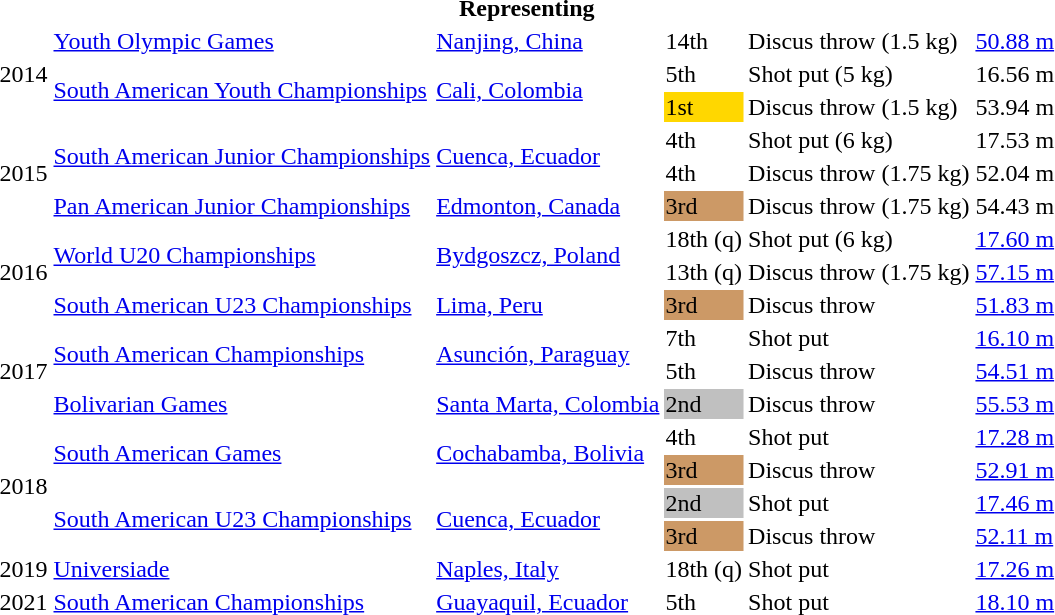<table>
<tr>
<th colspan="6">Representing </th>
</tr>
<tr>
<td rowspan=3>2014</td>
<td><a href='#'>Youth Olympic Games</a></td>
<td><a href='#'>Nanjing, China</a></td>
<td>14th</td>
<td>Discus throw (1.5 kg)</td>
<td><a href='#'>50.88 m</a></td>
</tr>
<tr>
<td rowspan=2><a href='#'>South American Youth Championships</a></td>
<td rowspan=2><a href='#'>Cali, Colombia</a></td>
<td>5th</td>
<td>Shot put (5 kg)</td>
<td>16.56 m</td>
</tr>
<tr>
<td bgcolor=gold>1st</td>
<td>Discus throw (1.5 kg)</td>
<td>53.94 m</td>
</tr>
<tr>
<td rowspan=3>2015</td>
<td rowspan=2><a href='#'>South American Junior Championships</a></td>
<td rowspan=2><a href='#'>Cuenca, Ecuador</a></td>
<td>4th</td>
<td>Shot put (6 kg)</td>
<td>17.53 m</td>
</tr>
<tr>
<td>4th</td>
<td>Discus throw (1.75 kg)</td>
<td>52.04 m</td>
</tr>
<tr>
<td><a href='#'>Pan American Junior Championships</a></td>
<td><a href='#'>Edmonton, Canada</a></td>
<td bgcolor=cc9966>3rd</td>
<td>Discus throw (1.75 kg)</td>
<td>54.43 m</td>
</tr>
<tr>
<td rowspan=3>2016</td>
<td rowspan=2><a href='#'>World U20 Championships</a></td>
<td rowspan=2><a href='#'>Bydgoszcz, Poland</a></td>
<td>18th (q)</td>
<td>Shot put (6 kg)</td>
<td><a href='#'>17.60 m</a></td>
</tr>
<tr>
<td>13th (q)</td>
<td>Discus throw (1.75 kg)</td>
<td><a href='#'>57.15 m</a></td>
</tr>
<tr>
<td><a href='#'>South American U23 Championships</a></td>
<td><a href='#'>Lima, Peru</a></td>
<td bgcolor=cc9966>3rd</td>
<td>Discus throw</td>
<td><a href='#'>51.83 m</a></td>
</tr>
<tr>
<td rowspan=3>2017</td>
<td rowspan=2><a href='#'>South American Championships</a></td>
<td rowspan=2><a href='#'>Asunción, Paraguay</a></td>
<td>7th</td>
<td>Shot put</td>
<td><a href='#'>16.10 m</a></td>
</tr>
<tr>
<td>5th</td>
<td>Discus throw</td>
<td><a href='#'>54.51 m</a></td>
</tr>
<tr>
<td><a href='#'>Bolivarian Games</a></td>
<td><a href='#'>Santa Marta, Colombia</a></td>
<td bgcolor=silver>2nd</td>
<td>Discus throw</td>
<td><a href='#'>55.53 m</a></td>
</tr>
<tr>
<td rowspan=4>2018</td>
<td rowspan=2><a href='#'>South American Games</a></td>
<td rowspan=2><a href='#'>Cochabamba, Bolivia</a></td>
<td>4th</td>
<td>Shot put</td>
<td><a href='#'>17.28 m</a></td>
</tr>
<tr>
<td bgcolor=cc9966>3rd</td>
<td>Discus throw</td>
<td><a href='#'>52.91 m</a></td>
</tr>
<tr>
<td rowspan=2><a href='#'>South American U23 Championships</a></td>
<td rowspan=2><a href='#'>Cuenca, Ecuador</a></td>
<td bgcolor=silver>2nd</td>
<td>Shot put</td>
<td><a href='#'>17.46 m</a></td>
</tr>
<tr>
<td bgcolor=cc9966>3rd</td>
<td>Discus throw</td>
<td><a href='#'>52.11 m</a></td>
</tr>
<tr>
<td>2019</td>
<td><a href='#'>Universiade</a></td>
<td><a href='#'>Naples, Italy</a></td>
<td>18th (q)</td>
<td>Shot put</td>
<td><a href='#'>17.26 m</a></td>
</tr>
<tr>
<td>2021</td>
<td><a href='#'>South American Championships</a></td>
<td><a href='#'>Guayaquil, Ecuador</a></td>
<td>5th</td>
<td>Shot put</td>
<td><a href='#'>18.10 m</a></td>
</tr>
</table>
